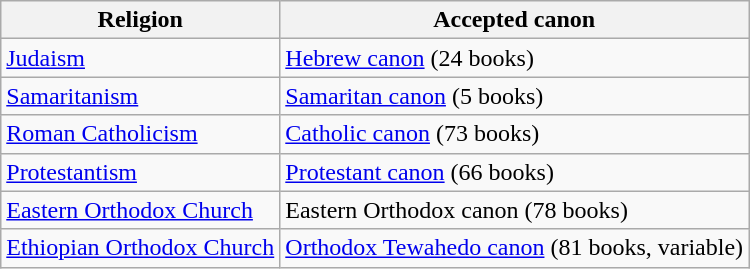<table class="wikitable">
<tr>
<th>Religion</th>
<th>Accepted canon</th>
</tr>
<tr>
<td><a href='#'>Judaism</a></td>
<td><a href='#'>Hebrew canon</a> (24 books)</td>
</tr>
<tr>
<td><a href='#'>Samaritanism</a></td>
<td><a href='#'>Samaritan canon</a> (5 books)</td>
</tr>
<tr>
<td><a href='#'>Roman Catholicism</a></td>
<td><a href='#'>Catholic canon</a> (73 books)</td>
</tr>
<tr>
<td><a href='#'>Protestantism</a></td>
<td><a href='#'>Protestant canon</a> (66 books)</td>
</tr>
<tr>
<td><a href='#'>Eastern Orthodox Church</a></td>
<td>Eastern Orthodox canon (78 books)</td>
</tr>
<tr>
<td><a href='#'>Ethiopian Orthodox Church</a></td>
<td><a href='#'>Orthodox Tewahedo canon</a> (81 books, variable)</td>
</tr>
</table>
